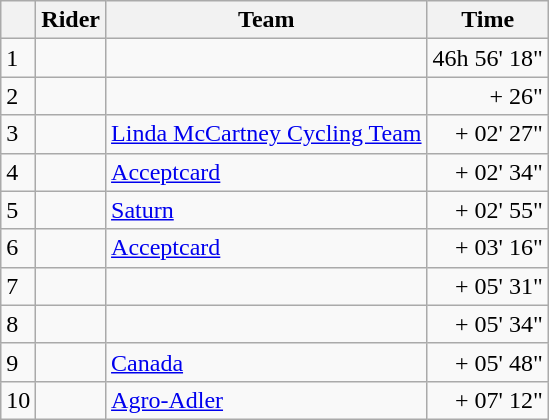<table class="wikitable">
<tr>
<th></th>
<th>Rider</th>
<th>Team</th>
<th>Time</th>
</tr>
<tr>
<td>1</td>
<td> </td>
<td></td>
<td align=right>46h 56' 18"</td>
</tr>
<tr>
<td>2</td>
<td></td>
<td></td>
<td align=right>+ 26"</td>
</tr>
<tr>
<td>3</td>
<td></td>
<td><a href='#'>Linda McCartney Cycling Team</a></td>
<td align=right>+ 02' 27"</td>
</tr>
<tr>
<td>4</td>
<td></td>
<td><a href='#'>Acceptcard</a></td>
<td align=right>+ 02' 34"</td>
</tr>
<tr>
<td>5</td>
<td></td>
<td><a href='#'>Saturn</a></td>
<td align=right>+ 02' 55"</td>
</tr>
<tr>
<td>6</td>
<td></td>
<td><a href='#'>Acceptcard</a></td>
<td align=right>+ 03' 16"</td>
</tr>
<tr>
<td>7</td>
<td></td>
<td></td>
<td align=right>+ 05' 31"</td>
</tr>
<tr>
<td>8</td>
<td></td>
<td></td>
<td align=right>+ 05' 34"</td>
</tr>
<tr>
<td>9</td>
<td></td>
<td><a href='#'>Canada</a></td>
<td align=right>+ 05' 48"</td>
</tr>
<tr>
<td>10</td>
<td></td>
<td><a href='#'>Agro-Adler</a></td>
<td align=right>+ 07' 12"</td>
</tr>
</table>
